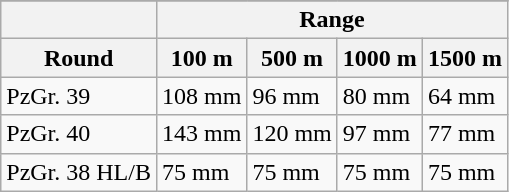<table class="wikitable">
<tr>
</tr>
<tr>
<th></th>
<th colspan=4>Range</th>
</tr>
<tr>
<th>Round</th>
<th>100 m</th>
<th>500 m</th>
<th>1000 m</th>
<th>1500 m</th>
</tr>
<tr>
<td>PzGr. 39</td>
<td>108 mm</td>
<td>96 mm</td>
<td>80 mm</td>
<td>64 mm</td>
</tr>
<tr>
<td>PzGr. 40</td>
<td>143 mm</td>
<td>120 mm</td>
<td>97 mm</td>
<td>77 mm</td>
</tr>
<tr>
<td>PzGr. 38 HL/B</td>
<td>75 mm</td>
<td>75 mm</td>
<td>75 mm</td>
<td>75 mm</td>
</tr>
</table>
